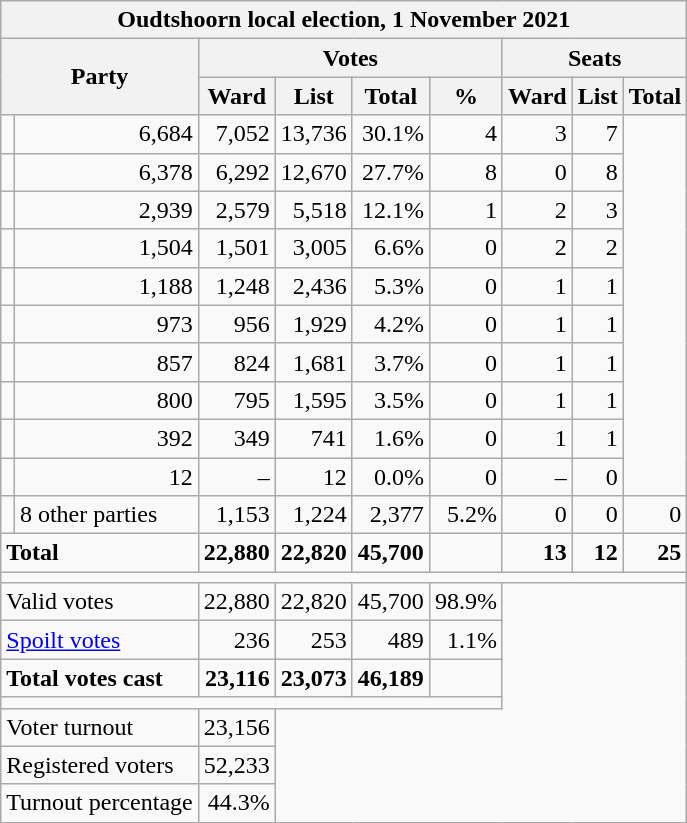<table class=wikitable style="text-align:right">
<tr>
<th colspan="9" align="center">Oudtshoorn local election, 1 November 2021</th>
</tr>
<tr>
<th rowspan="2" colspan="2">Party</th>
<th colspan="4" align="center">Votes</th>
<th colspan="3" align="center">Seats</th>
</tr>
<tr>
<th>Ward</th>
<th>List</th>
<th>Total</th>
<th>%</th>
<th>Ward</th>
<th>List</th>
<th>Total</th>
</tr>
<tr>
<td></td>
<td>6,684</td>
<td>7,052</td>
<td>13,736</td>
<td>30.1%</td>
<td>4</td>
<td>3</td>
<td>7</td>
</tr>
<tr>
<td></td>
<td>6,378</td>
<td>6,292</td>
<td>12,670</td>
<td>27.7%</td>
<td>8</td>
<td>0</td>
<td>8</td>
</tr>
<tr>
<td></td>
<td>2,939</td>
<td>2,579</td>
<td>5,518</td>
<td>12.1%</td>
<td>1</td>
<td>2</td>
<td>3</td>
</tr>
<tr>
<td></td>
<td>1,504</td>
<td>1,501</td>
<td>3,005</td>
<td>6.6%</td>
<td>0</td>
<td>2</td>
<td>2</td>
</tr>
<tr>
<td></td>
<td>1,188</td>
<td>1,248</td>
<td>2,436</td>
<td>5.3%</td>
<td>0</td>
<td>1</td>
<td>1</td>
</tr>
<tr>
<td></td>
<td>973</td>
<td>956</td>
<td>1,929</td>
<td>4.2%</td>
<td>0</td>
<td>1</td>
<td>1</td>
</tr>
<tr>
<td></td>
<td>857</td>
<td>824</td>
<td>1,681</td>
<td>3.7%</td>
<td>0</td>
<td>1</td>
<td>1</td>
</tr>
<tr>
<td></td>
<td>800</td>
<td>795</td>
<td>1,595</td>
<td>3.5%</td>
<td>0</td>
<td>1</td>
<td>1</td>
</tr>
<tr>
<td></td>
<td>392</td>
<td>349</td>
<td>741</td>
<td>1.6%</td>
<td>0</td>
<td>1</td>
<td>1</td>
</tr>
<tr>
<td></td>
<td>12</td>
<td>–</td>
<td>12</td>
<td>0.0%</td>
<td>0</td>
<td>–</td>
<td>0</td>
</tr>
<tr>
<td></td>
<td style="text-align:left">8 other parties</td>
<td>1,153</td>
<td>1,224</td>
<td>2,377</td>
<td>5.2%</td>
<td>0</td>
<td>0</td>
<td>0</td>
</tr>
<tr>
<td colspan="2" style="text-align:left"><strong>Total</strong></td>
<td><strong>22,880</strong></td>
<td><strong>22,820</strong></td>
<td><strong>45,700</strong></td>
<td></td>
<td><strong>13</strong></td>
<td><strong>12</strong></td>
<td><strong>25</strong></td>
</tr>
<tr>
<td colspan="9"></td>
</tr>
<tr>
<td colspan="2" style="text-align:left">Valid votes</td>
<td>22,880</td>
<td>22,820</td>
<td>45,700</td>
<td>98.9%</td>
</tr>
<tr>
<td colspan="2" style="text-align:left"><a href='#'>Spoilt votes</a></td>
<td>236</td>
<td>253</td>
<td>489</td>
<td>1.1%</td>
</tr>
<tr>
<td colspan="2" style="text-align:left"><strong>Total votes cast</strong></td>
<td><strong>23,116</strong></td>
<td><strong>23,073</strong></td>
<td><strong>46,189</strong></td>
<td></td>
</tr>
<tr>
<td colspan="6"></td>
</tr>
<tr>
<td colspan="2" style="text-align:left">Voter turnout</td>
<td>23,156</td>
</tr>
<tr>
<td colspan="2" style="text-align:left">Registered voters</td>
<td>52,233</td>
</tr>
<tr>
<td colspan="2" style="text-align:left">Turnout percentage</td>
<td>44.3%</td>
</tr>
</table>
